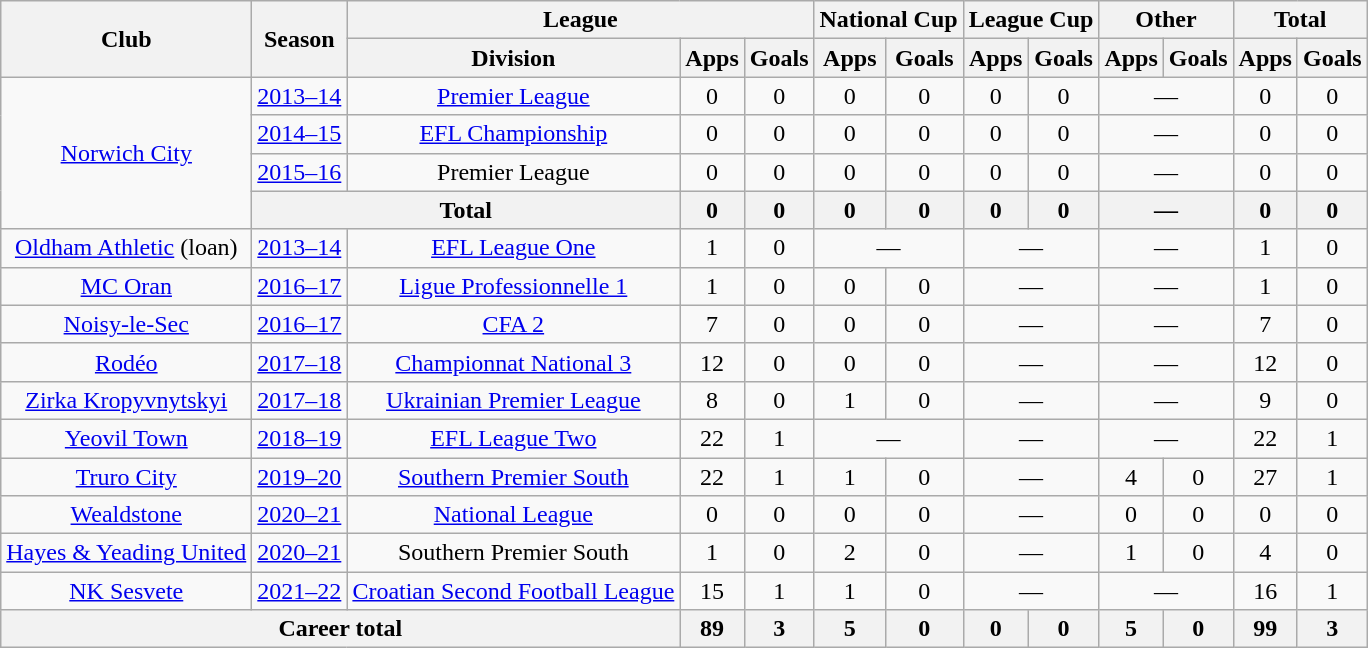<table class=wikitable style="text-align: center">
<tr>
<th rowspan=2>Club</th>
<th rowspan=2>Season</th>
<th colspan=3>League</th>
<th colspan=2>National Cup</th>
<th colspan=2>League Cup</th>
<th colspan=2>Other</th>
<th colspan=2>Total</th>
</tr>
<tr>
<th>Division</th>
<th>Apps</th>
<th>Goals</th>
<th>Apps</th>
<th>Goals</th>
<th>Apps</th>
<th>Goals</th>
<th>Apps</th>
<th>Goals</th>
<th>Apps</th>
<th>Goals</th>
</tr>
<tr>
<td rowspan="4"><a href='#'>Norwich City</a></td>
<td><a href='#'>2013–14</a></td>
<td><a href='#'>Premier League</a></td>
<td>0</td>
<td>0</td>
<td>0</td>
<td>0</td>
<td>0</td>
<td>0</td>
<td colspan="2">—</td>
<td>0</td>
<td>0</td>
</tr>
<tr>
<td><a href='#'>2014–15</a></td>
<td><a href='#'>EFL Championship</a></td>
<td>0</td>
<td>0</td>
<td>0</td>
<td>0</td>
<td>0</td>
<td>0</td>
<td colspan="2">—</td>
<td>0</td>
<td>0</td>
</tr>
<tr>
<td><a href='#'>2015–16</a></td>
<td>Premier League</td>
<td>0</td>
<td>0</td>
<td>0</td>
<td>0</td>
<td>0</td>
<td>0</td>
<td colspan="2">—</td>
<td>0</td>
<td>0</td>
</tr>
<tr>
<th colspan=2>Total</th>
<th>0</th>
<th>0</th>
<th>0</th>
<th>0</th>
<th>0</th>
<th>0</th>
<th colspan="2">—</th>
<th>0</th>
<th>0</th>
</tr>
<tr>
<td><a href='#'>Oldham Athletic</a> (loan)</td>
<td><a href='#'>2013–14</a></td>
<td><a href='#'>EFL League One</a></td>
<td>1</td>
<td>0</td>
<td colspan="2">—</td>
<td colspan="2">—</td>
<td colspan="2">—</td>
<td>1</td>
<td>0</td>
</tr>
<tr>
<td><a href='#'>MC Oran</a></td>
<td><a href='#'>2016–17</a></td>
<td><a href='#'>Ligue Professionnelle 1</a></td>
<td>1</td>
<td>0</td>
<td>0</td>
<td>0</td>
<td colspan="2">—</td>
<td colspan="2">—</td>
<td>1</td>
<td>0</td>
</tr>
<tr>
<td><a href='#'>Noisy-le-Sec</a></td>
<td><a href='#'>2016–17</a></td>
<td><a href='#'>CFA 2</a></td>
<td>7</td>
<td>0</td>
<td>0</td>
<td>0</td>
<td colspan="2">—</td>
<td colspan="2">—</td>
<td>7</td>
<td>0</td>
</tr>
<tr>
<td><a href='#'>Rodéo</a></td>
<td><a href='#'>2017–18</a></td>
<td><a href='#'>Championnat National 3</a></td>
<td>12</td>
<td>0</td>
<td>0</td>
<td>0</td>
<td colspan="2">—</td>
<td colspan="2">—</td>
<td>12</td>
<td>0</td>
</tr>
<tr>
<td><a href='#'>Zirka Kropyvnytskyi</a></td>
<td><a href='#'>2017–18</a></td>
<td><a href='#'>Ukrainian Premier League</a></td>
<td>8</td>
<td>0</td>
<td>1</td>
<td>0</td>
<td colspan="2">—</td>
<td colspan="2">—</td>
<td>9</td>
<td>0</td>
</tr>
<tr>
<td><a href='#'>Yeovil Town</a></td>
<td><a href='#'>2018–19</a></td>
<td><a href='#'>EFL League Two</a></td>
<td>22</td>
<td>1</td>
<td colspan="2">—</td>
<td colspan="2">—</td>
<td colspan="2">—</td>
<td>22</td>
<td>1</td>
</tr>
<tr>
<td><a href='#'>Truro City</a></td>
<td><a href='#'>2019–20</a></td>
<td><a href='#'>Southern Premier South</a></td>
<td>22</td>
<td>1</td>
<td>1</td>
<td>0</td>
<td colspan="2">—</td>
<td>4</td>
<td>0</td>
<td>27</td>
<td>1</td>
</tr>
<tr>
<td><a href='#'>Wealdstone</a></td>
<td><a href='#'>2020–21</a></td>
<td><a href='#'>National League</a></td>
<td>0</td>
<td>0</td>
<td>0</td>
<td>0</td>
<td colspan="2">—</td>
<td>0</td>
<td>0</td>
<td>0</td>
<td>0</td>
</tr>
<tr>
<td><a href='#'>Hayes & Yeading United</a></td>
<td><a href='#'>2020–21</a></td>
<td>Southern Premier South</td>
<td>1</td>
<td>0</td>
<td>2</td>
<td>0</td>
<td colspan="2">—</td>
<td>1</td>
<td>0</td>
<td>4</td>
<td>0</td>
</tr>
<tr>
<td><a href='#'>NK Sesvete</a></td>
<td><a href='#'>2021–22</a></td>
<td><a href='#'>Croatian Second Football League</a></td>
<td>15</td>
<td>1</td>
<td>1</td>
<td>0</td>
<td colspan="2">—</td>
<td colspan="2">—</td>
<td>16</td>
<td>1</td>
</tr>
<tr>
<th colspan=3>Career total</th>
<th>89</th>
<th>3</th>
<th>5</th>
<th>0</th>
<th>0</th>
<th>0</th>
<th>5</th>
<th>0</th>
<th>99</th>
<th>3</th>
</tr>
</table>
